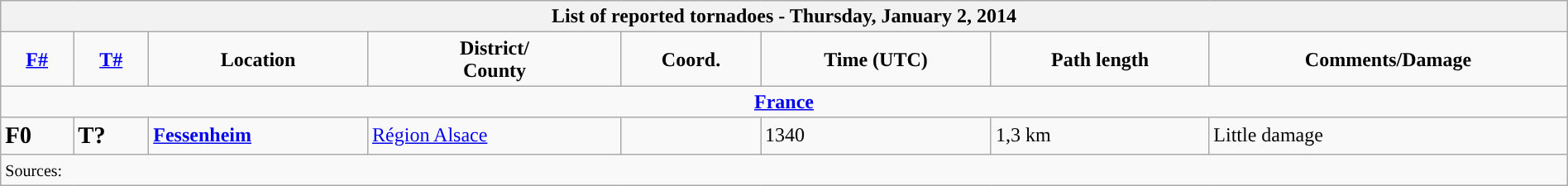<table class="wikitable collapsible" width="100%">
<tr>
<th colspan="8">List of reported tornadoes - Thursday, January 2, 2014</th>
</tr>
<tr>
<td style="text-align: center;"><strong><a href='#'>F#</a></strong></td>
<td style="text-align: center;"><strong><a href='#'>T#</a></strong></td>
<td style="text-align: center;"><strong>Location</strong></td>
<td style="text-align: center;"><strong>District/<br>County</strong></td>
<td style="text-align: center;"><strong>Coord.</strong></td>
<td style="text-align: center;"><strong>Time (UTC)</strong></td>
<td style="text-align: center;"><strong>Path length</strong></td>
<td style="text-align: center;"><strong>Comments/Damage</strong></td>
</tr>
<tr>
<td colspan="8" align=center><strong><a href='#'>France</a></strong></td>
</tr>
<tr>
<td><big><strong>F0</strong></big></td>
<td><big><strong>T?</strong></big></td>
<td><strong><a href='#'>Fessenheim</a></strong></td>
<td><a href='#'>Région Alsace</a></td>
<td></td>
<td>1340</td>
<td>1,3 km</td>
<td>Little damage</td>
</tr>
<tr>
<td colspan="8"><small>Sources:</small></td>
</tr>
</table>
